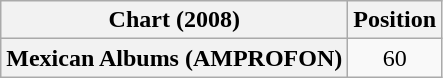<table class="wikitable plainrowheaders" style="text-align:center;">
<tr>
<th scope="col">Chart (2008)</th>
<th scope="col">Position</th>
</tr>
<tr>
<th scope="row">Mexican Albums (AMPROFON)</th>
<td>60</td>
</tr>
</table>
